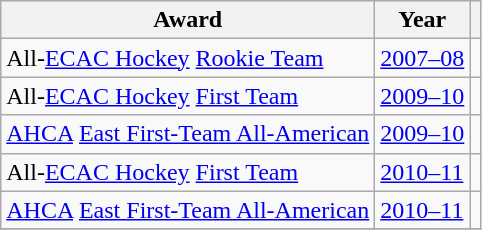<table class="wikitable">
<tr>
<th>Award</th>
<th>Year</th>
<th></th>
</tr>
<tr>
<td>All-<a href='#'>ECAC Hockey</a> <a href='#'>Rookie Team</a></td>
<td><a href='#'>2007–08</a></td>
<td></td>
</tr>
<tr>
<td>All-<a href='#'>ECAC Hockey</a> <a href='#'>First Team</a></td>
<td><a href='#'>2009–10</a></td>
<td></td>
</tr>
<tr>
<td><a href='#'>AHCA</a> <a href='#'>East First-Team All-American</a></td>
<td><a href='#'>2009–10</a></td>
<td></td>
</tr>
<tr>
<td>All-<a href='#'>ECAC Hockey</a> <a href='#'>First Team</a></td>
<td><a href='#'>2010–11</a></td>
<td></td>
</tr>
<tr>
<td><a href='#'>AHCA</a> <a href='#'>East First-Team All-American</a></td>
<td><a href='#'>2010–11</a></td>
<td></td>
</tr>
<tr>
</tr>
</table>
